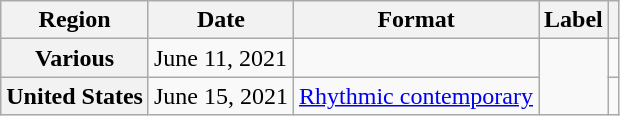<table class="wikitable plainrowheaders">
<tr>
<th scope="col">Region</th>
<th scope="col">Date</th>
<th scope="col">Format</th>
<th scope="col">Label</th>
<th scope="col"></th>
</tr>
<tr>
<th scope="row">Various</th>
<td>June 11, 2021</td>
<td></td>
<td rowspan="2"></td>
<td align="center"></td>
</tr>
<tr>
<th scope="row">United States</th>
<td>June 15, 2021</td>
<td><a href='#'>Rhythmic contemporary</a></td>
<td align="center"></td>
</tr>
</table>
